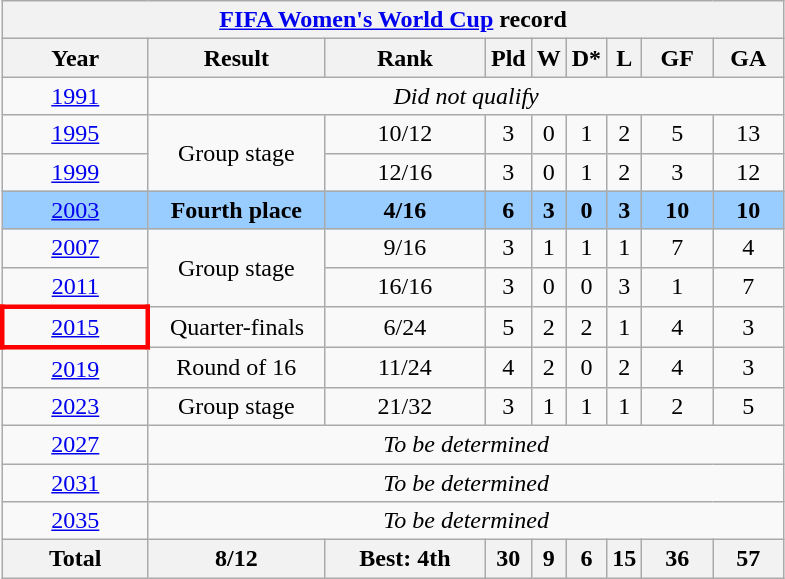<table class="wikitable" style="text-align: center;">
<tr>
<th colspan=9><a href='#'>FIFA Women's World Cup</a> record</th>
</tr>
<tr>
<th width=90>Year</th>
<th width=110>Result</th>
<th width=100>Rank</th>
<th>Pld</th>
<th>W</th>
<th>D*</th>
<th>L</th>
<th width=40>GF</th>
<th width=40>GA</th>
</tr>
<tr bgcolor=>
<td> <a href='#'>1991</a></td>
<td colspan=8><em>Did not qualify</em></td>
</tr>
<tr bgcolor=>
<td> <a href='#'>1995</a></td>
<td rowspan=2>Group stage</td>
<td>10/12</td>
<td>3</td>
<td>0</td>
<td>1</td>
<td>2</td>
<td>5</td>
<td>13</td>
</tr>
<tr bgcolor=>
<td> <a href='#'>1999</a></td>
<td>12/16</td>
<td>3</td>
<td>0</td>
<td>1</td>
<td>2</td>
<td>3</td>
<td>12</td>
</tr>
<tr style="background:#9acdff;">
<td> <a href='#'>2003</a></td>
<td><strong>Fourth place</strong></td>
<td><strong>4/16</strong></td>
<td><strong>6</strong></td>
<td><strong>3</strong></td>
<td><strong>0</strong></td>
<td><strong>3</strong></td>
<td><strong>10</strong></td>
<td><strong>10</strong></td>
</tr>
<tr bgcolor=>
<td> <a href='#'>2007</a></td>
<td rowspan=2>Group stage</td>
<td>9/16</td>
<td>3</td>
<td>1</td>
<td>1</td>
<td>1</td>
<td>7</td>
<td>4</td>
</tr>
<tr bgcolor=>
<td> <a href='#'>2011</a></td>
<td>16/16</td>
<td>3</td>
<td>0</td>
<td>0</td>
<td>3</td>
<td>1</td>
<td>7</td>
</tr>
<tr bgcolor=>
<td style="border: 3px solid red"> <a href='#'>2015</a></td>
<td>Quarter-finals</td>
<td>6/24</td>
<td>5</td>
<td>2</td>
<td>2</td>
<td>1</td>
<td>4</td>
<td>3</td>
</tr>
<tr bgcolor=>
<td> <a href='#'>2019</a></td>
<td>Round of 16</td>
<td>11/24</td>
<td>4</td>
<td>2</td>
<td>0</td>
<td>2</td>
<td>4</td>
<td>3</td>
</tr>
<tr bgcolor=>
<td> <a href='#'>2023</a></td>
<td>Group stage</td>
<td>21/32</td>
<td>3</td>
<td>1</td>
<td>1</td>
<td>1</td>
<td>2</td>
<td>5</td>
</tr>
<tr>
<td> <a href='#'>2027</a></td>
<td colspan=8><em>To be determined</em></td>
</tr>
<tr>
<td> <a href='#'>2031</a></td>
<td colspan=8><em>To be determined</em></td>
</tr>
<tr>
<td> <a href='#'>2035</a></td>
<td colspan=8><em>To be determined</em></td>
</tr>
<tr>
<th>Total</th>
<th>8/12</th>
<th>Best: 4th</th>
<th>30</th>
<th>9</th>
<th>6</th>
<th>15</th>
<th>36</th>
<th>57</th>
</tr>
</table>
